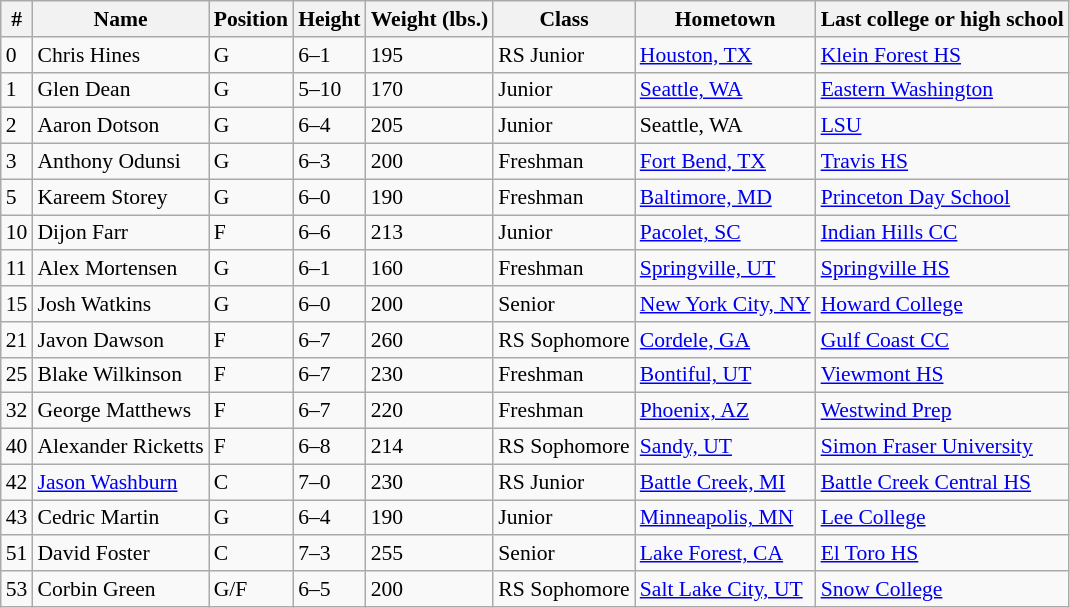<table class="wikitable" style="font-size: 90%">
<tr>
<th>#</th>
<th>Name</th>
<th>Position</th>
<th>Height</th>
<th>Weight (lbs.)</th>
<th>Class</th>
<th>Hometown</th>
<th>Last college or high school</th>
</tr>
<tr>
<td>0</td>
<td>Chris Hines</td>
<td>G</td>
<td>6–1</td>
<td>195</td>
<td>RS Junior</td>
<td><a href='#'>Houston, TX</a></td>
<td><a href='#'>Klein Forest HS</a></td>
</tr>
<tr>
<td>1</td>
<td>Glen Dean</td>
<td>G</td>
<td>5–10</td>
<td>170</td>
<td>Junior</td>
<td><a href='#'>Seattle, WA</a></td>
<td><a href='#'>Eastern Washington</a></td>
</tr>
<tr>
<td>2</td>
<td>Aaron Dotson</td>
<td>G</td>
<td>6–4</td>
<td>205</td>
<td>Junior</td>
<td>Seattle, WA</td>
<td><a href='#'>LSU</a></td>
</tr>
<tr>
<td>3</td>
<td>Anthony Odunsi</td>
<td>G</td>
<td>6–3</td>
<td>200</td>
<td>Freshman</td>
<td><a href='#'>Fort Bend, TX</a></td>
<td><a href='#'>Travis HS</a></td>
</tr>
<tr>
<td>5</td>
<td>Kareem Storey</td>
<td>G</td>
<td>6–0</td>
<td>190</td>
<td>Freshman</td>
<td><a href='#'>Baltimore, MD</a></td>
<td><a href='#'>Princeton Day School</a></td>
</tr>
<tr>
<td>10</td>
<td>Dijon Farr</td>
<td>F</td>
<td>6–6</td>
<td>213</td>
<td>Junior</td>
<td><a href='#'>Pacolet, SC</a></td>
<td><a href='#'>Indian Hills CC</a></td>
</tr>
<tr>
<td>11</td>
<td>Alex Mortensen</td>
<td>G</td>
<td>6–1</td>
<td>160</td>
<td>Freshman</td>
<td><a href='#'>Springville, UT</a></td>
<td><a href='#'>Springville HS</a></td>
</tr>
<tr>
<td>15</td>
<td>Josh Watkins</td>
<td>G</td>
<td>6–0</td>
<td>200</td>
<td>Senior</td>
<td><a href='#'>New York City, NY</a></td>
<td><a href='#'>Howard College</a></td>
</tr>
<tr>
<td>21</td>
<td>Javon Dawson</td>
<td>F</td>
<td>6–7</td>
<td>260</td>
<td>RS Sophomore</td>
<td><a href='#'>Cordele, GA</a></td>
<td><a href='#'>Gulf Coast CC</a></td>
</tr>
<tr>
<td>25</td>
<td>Blake Wilkinson</td>
<td>F</td>
<td>6–7</td>
<td>230</td>
<td>Freshman</td>
<td><a href='#'>Bontiful, UT</a></td>
<td><a href='#'>Viewmont HS</a></td>
</tr>
<tr>
<td>32</td>
<td>George Matthews</td>
<td>F</td>
<td>6–7</td>
<td>220</td>
<td>Freshman</td>
<td><a href='#'>Phoenix, AZ</a></td>
<td><a href='#'>Westwind Prep</a></td>
</tr>
<tr>
<td>40</td>
<td>Alexander Ricketts</td>
<td>F</td>
<td>6–8</td>
<td>214</td>
<td>RS Sophomore</td>
<td><a href='#'>Sandy, UT</a></td>
<td><a href='#'>Simon Fraser University</a></td>
</tr>
<tr>
<td>42</td>
<td><a href='#'>Jason Washburn</a></td>
<td>C</td>
<td>7–0</td>
<td>230</td>
<td>RS Junior</td>
<td><a href='#'>Battle Creek, MI</a></td>
<td><a href='#'>Battle Creek Central HS</a></td>
</tr>
<tr>
<td>43</td>
<td>Cedric Martin</td>
<td>G</td>
<td>6–4</td>
<td>190</td>
<td>Junior</td>
<td><a href='#'>Minneapolis, MN</a></td>
<td><a href='#'>Lee College</a></td>
</tr>
<tr>
<td>51</td>
<td>David Foster</td>
<td>C</td>
<td>7–3</td>
<td>255</td>
<td>Senior</td>
<td><a href='#'>Lake Forest, CA</a></td>
<td><a href='#'>El Toro HS</a></td>
</tr>
<tr>
<td>53</td>
<td>Corbin Green</td>
<td>G/F</td>
<td>6–5</td>
<td>200</td>
<td>RS Sophomore</td>
<td><a href='#'>Salt Lake City, UT</a></td>
<td><a href='#'>Snow College</a></td>
</tr>
</table>
